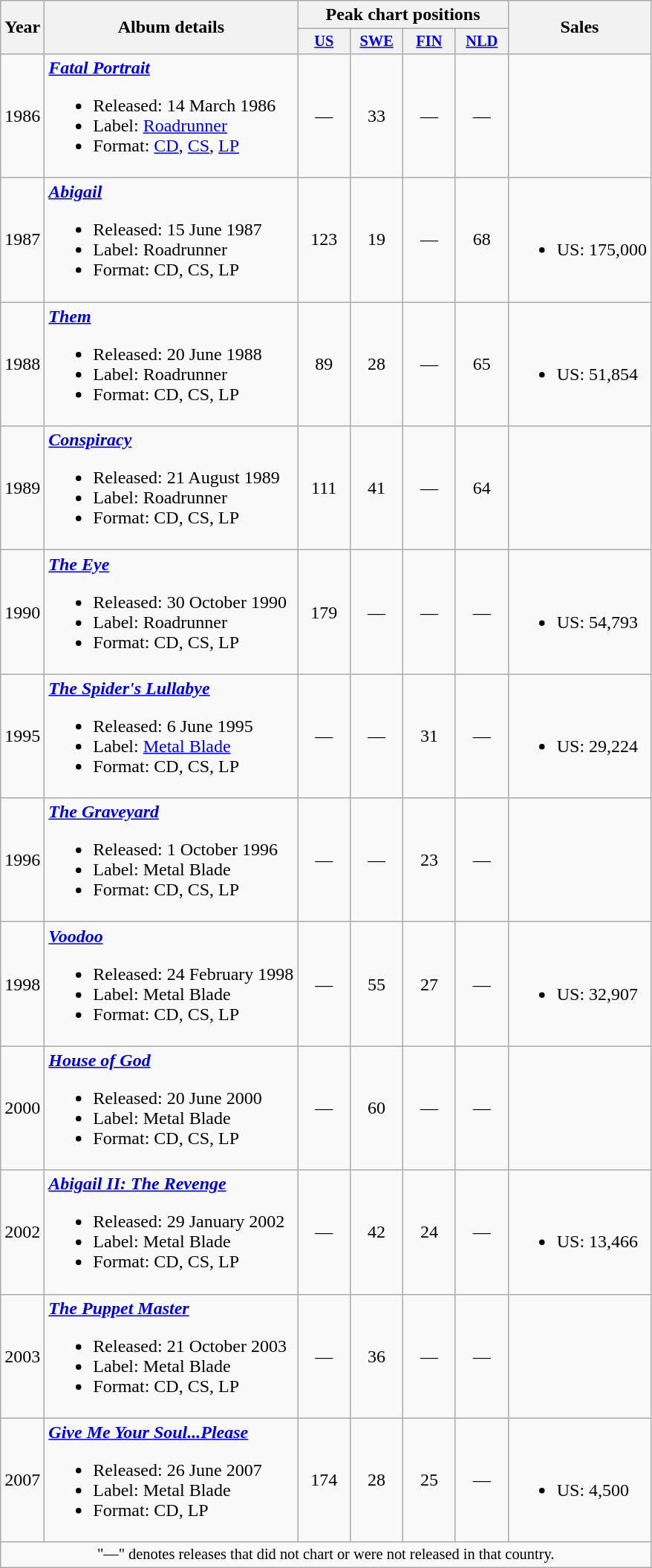<table class="wikitable" border="1">
<tr>
<th rowspan="2">Year</th>
<th rowspan="2">Album details</th>
<th colspan="4">Peak chart positions</th>
<th rowspan="2">Sales</th>
</tr>
<tr>
<th style="width:3em;font-size:85%;"><a href='#'>US</a><br></th>
<th style="width:3em;font-size:85%;"><a href='#'>SWE</a><br></th>
<th style="width:3em;font-size:85%;"><a href='#'>FIN</a><br></th>
<th style="width:3em;font-size:85%;"><a href='#'>NLD</a><br></th>
</tr>
<tr>
<td>1986</td>
<td><strong><em><a href='#'>Fatal Portrait</a></em></strong><br><ul><li>Released: 14 March 1986</li><li>Label: <a href='#'>Roadrunner</a></li><li>Format: <a href='#'>CD</a>, <a href='#'>CS</a>, <a href='#'>LP</a></li></ul></td>
<td align="center">—</td>
<td align="center">33</td>
<td align="center">—</td>
<td align="center">—</td>
<td></td>
</tr>
<tr>
<td>1987</td>
<td><strong><em><a href='#'>Abigail</a></em></strong><br><ul><li>Released: 15 June 1987</li><li>Label: Roadrunner</li><li>Format: CD, CS, LP</li></ul></td>
<td align="center">123</td>
<td align="center">19</td>
<td align="center">—</td>
<td align="center">68</td>
<td><br><ul><li>US: 175,000</li></ul></td>
</tr>
<tr>
<td>1988</td>
<td><strong><em><a href='#'>Them</a></em></strong><br><ul><li>Released: 20 June 1988</li><li>Label: Roadrunner</li><li>Format: CD, CS, LP</li></ul></td>
<td align="center">89</td>
<td align="center">28</td>
<td align="center">—</td>
<td align="center">65</td>
<td><br><ul><li>US: 51,854</li></ul></td>
</tr>
<tr>
<td>1989</td>
<td><strong><em><a href='#'>Conspiracy</a></em></strong><br><ul><li>Released: 21 August 1989</li><li>Label: Roadrunner</li><li>Format: CD, CS, LP</li></ul></td>
<td align="center">111</td>
<td align="center">41</td>
<td align="center">—</td>
<td align="center">64</td>
<td></td>
</tr>
<tr>
<td>1990</td>
<td><strong><em><a href='#'>The Eye</a></em></strong><br><ul><li>Released: 30 October 1990</li><li>Label: Roadrunner</li><li>Format: CD, CS, LP</li></ul></td>
<td align="center">179</td>
<td align="center">—</td>
<td align="center">—</td>
<td align="center">—</td>
<td><br><ul><li>US: 54,793</li></ul></td>
</tr>
<tr>
<td>1995</td>
<td><strong><em><a href='#'>The Spider's Lullabye</a></em></strong><br><ul><li>Released: 6 June 1995</li><li>Label: <a href='#'>Metal Blade</a></li><li>Format: CD, CS, LP</li></ul></td>
<td align="center">—</td>
<td align="center">—</td>
<td align="center">31</td>
<td align="center">—</td>
<td><br><ul><li>US: 29,224</li></ul></td>
</tr>
<tr>
<td>1996</td>
<td><strong><em><a href='#'>The Graveyard</a></em></strong><br><ul><li>Released: 1 October 1996</li><li>Label: Metal Blade</li><li>Format: CD, CS, LP</li></ul></td>
<td align="center">—</td>
<td align="center">—</td>
<td align="center">23</td>
<td align="center">—</td>
<td></td>
</tr>
<tr>
<td>1998</td>
<td><strong><em><a href='#'>Voodoo</a></em></strong><br><ul><li>Released: 24 February 1998</li><li>Label: Metal Blade</li><li>Format: CD, CS, LP</li></ul></td>
<td align="center">—</td>
<td align="center">55</td>
<td align="center">27</td>
<td align="center">—</td>
<td><br><ul><li>US: 32,907</li></ul></td>
</tr>
<tr>
<td>2000</td>
<td><strong><em><a href='#'>House of God</a></em></strong><br><ul><li>Released: 20 June 2000</li><li>Label: Metal Blade</li><li>Format: CD, CS, LP</li></ul></td>
<td align="center">—</td>
<td align="center">60</td>
<td align="center">—</td>
<td align="center">—</td>
<td></td>
</tr>
<tr>
<td>2002</td>
<td><strong><em><a href='#'>Abigail II: The Revenge</a></em></strong><br><ul><li>Released: 29 January 2002</li><li>Label: Metal Blade</li><li>Format: CD, CS, LP</li></ul></td>
<td align="center">—</td>
<td align="center">42</td>
<td align="center">24</td>
<td align="center">—</td>
<td><br><ul><li>US: 13,466</li></ul></td>
</tr>
<tr>
<td>2003</td>
<td><strong><em><a href='#'>The Puppet Master</a></em></strong><br><ul><li>Released: 21 October 2003</li><li>Label: Metal Blade</li><li>Format: CD, CS, LP</li></ul></td>
<td align="center">—</td>
<td align="center">36</td>
<td align="center">—</td>
<td align="center">—</td>
<td></td>
</tr>
<tr>
<td>2007</td>
<td><strong><em><a href='#'>Give Me Your Soul...Please</a></em></strong><br><ul><li>Released: 26 June 2007</li><li>Label: Metal Blade</li><li>Format: CD, LP</li></ul></td>
<td align="center">174</td>
<td align="center">28</td>
<td align="center">25</td>
<td align="center">—</td>
<td><br><ul><li>US: 4,500</li></ul></td>
</tr>
<tr>
<td align="center" colspan="12" style="font-size: 85%">"—" denotes releases that did not chart or were not released in that country.</td>
</tr>
</table>
